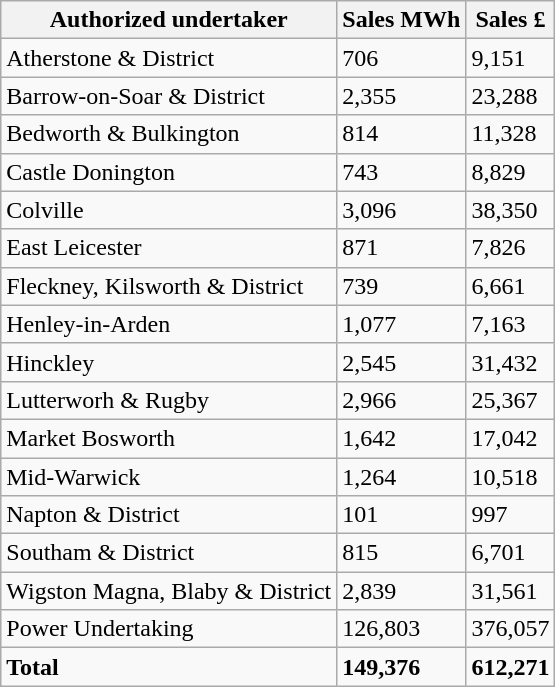<table class="wikitable">
<tr>
<th>Authorized undertaker</th>
<th>Sales MWh</th>
<th>Sales £</th>
</tr>
<tr>
<td>Atherstone & District</td>
<td>706</td>
<td>9,151</td>
</tr>
<tr>
<td>Barrow-on-Soar & District</td>
<td>2,355</td>
<td>23,288</td>
</tr>
<tr>
<td>Bedworth & Bulkington</td>
<td>814</td>
<td>11,328</td>
</tr>
<tr>
<td>Castle Donington</td>
<td>743</td>
<td>8,829</td>
</tr>
<tr>
<td>Colville</td>
<td>3,096</td>
<td>38,350</td>
</tr>
<tr>
<td>East Leicester</td>
<td>871</td>
<td>7,826</td>
</tr>
<tr>
<td>Fleckney, Kilsworth & District</td>
<td>739</td>
<td>6,661</td>
</tr>
<tr>
<td>Henley-in-Arden</td>
<td>1,077</td>
<td>7,163</td>
</tr>
<tr>
<td>Hinckley</td>
<td>2,545</td>
<td>31,432</td>
</tr>
<tr>
<td>Lutterworh & Rugby</td>
<td>2,966</td>
<td>25,367</td>
</tr>
<tr>
<td>Market Bosworth</td>
<td>1,642</td>
<td>17,042</td>
</tr>
<tr>
<td>Mid-Warwick</td>
<td>1,264</td>
<td>10,518</td>
</tr>
<tr>
<td>Napton & District</td>
<td>101</td>
<td>997</td>
</tr>
<tr>
<td>Southam & District</td>
<td>815</td>
<td>6,701</td>
</tr>
<tr>
<td>Wigston Magna, Blaby & District</td>
<td>2,839</td>
<td>31,561</td>
</tr>
<tr>
<td>Power Undertaking</td>
<td>126,803</td>
<td>376,057</td>
</tr>
<tr>
<td><strong>Total</strong></td>
<td><strong>149,376</strong></td>
<td><strong>612,271</strong></td>
</tr>
</table>
